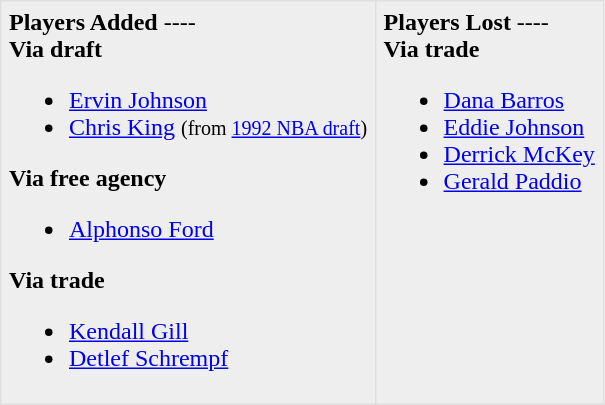<table border=1 style="border-collapse:collapse; background-color:#eeeeee" bordercolor="#DFDFDF" cellpadding="5">
<tr>
<td valign="top"><strong>Players Added</strong> ----<br><strong>Via draft</strong><ul><li><a href='#'>Ervin Johnson</a></li><li><a href='#'>Chris King</a> <small>(from <a href='#'>1992 NBA draft</a>)</small></li></ul><strong>Via free agency</strong><ul><li><a href='#'>Alphonso Ford</a></li></ul><strong>Via trade</strong><ul><li><a href='#'>Kendall Gill</a></li><li><a href='#'>Detlef Schrempf</a></li></ul></td>
<td valign="top"><strong>Players Lost</strong> ----<br><strong>Via trade</strong><ul><li><a href='#'>Dana Barros</a></li><li><a href='#'>Eddie Johnson</a></li><li><a href='#'>Derrick McKey</a></li><li><a href='#'>Gerald Paddio</a></li></ul></td>
</tr>
</table>
